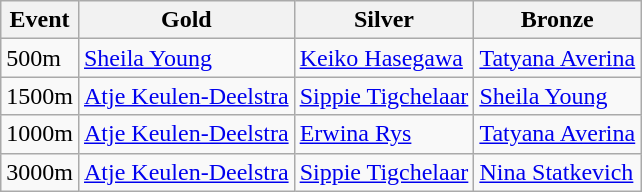<table class="wikitable">
<tr>
<th>Event</th>
<th>Gold<br></th>
<th>Silver<br></th>
<th>Bronze<br></th>
</tr>
<tr>
<td>500m</td>
<td><a href='#'>Sheila Young</a></td>
<td><a href='#'>Keiko Hasegawa</a></td>
<td><a href='#'>Tatyana Averina</a></td>
</tr>
<tr>
<td>1500m</td>
<td><a href='#'>Atje Keulen-Deelstra</a></td>
<td><a href='#'>Sippie Tigchelaar</a></td>
<td><a href='#'>Sheila Young</a></td>
</tr>
<tr>
<td>1000m</td>
<td><a href='#'>Atje Keulen-Deelstra</a></td>
<td><a href='#'>Erwina Rys</a></td>
<td><a href='#'>Tatyana Averina</a></td>
</tr>
<tr>
<td>3000m</td>
<td><a href='#'>Atje Keulen-Deelstra</a></td>
<td><a href='#'>Sippie Tigchelaar</a></td>
<td><a href='#'>Nina Statkevich</a></td>
</tr>
</table>
